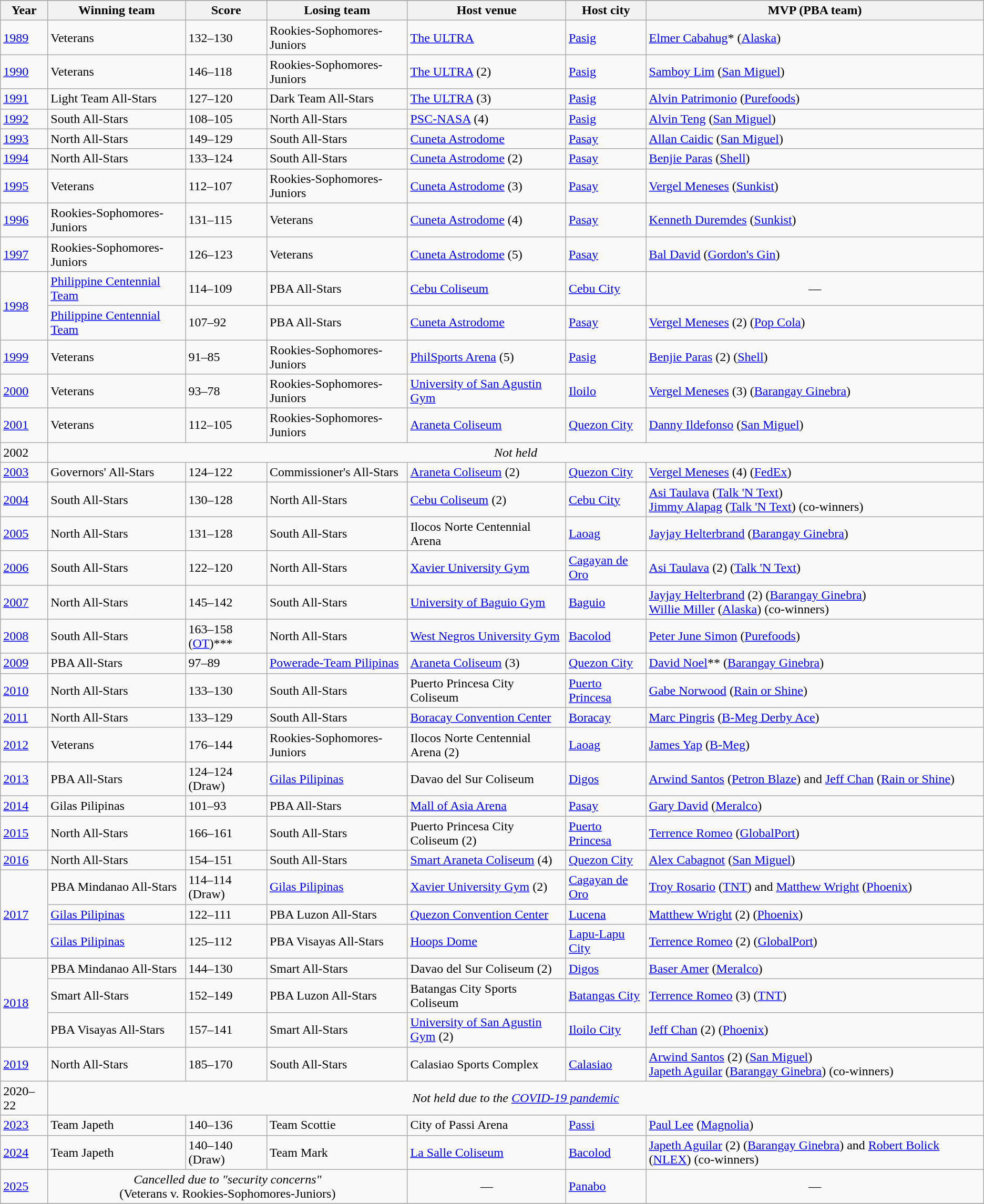<table class="wikitable sortable">
<tr bgcolor="#efefef">
</tr>
<tr>
<th>Year</th>
<th>Winning team</th>
<th>Score</th>
<th>Losing team</th>
<th>Host venue</th>
<th>Host city</th>
<th>MVP (PBA team)</th>
</tr>
<tr>
<td><a href='#'>1989</a></td>
<td>Veterans</td>
<td>132–130</td>
<td>Rookies-Sophomores-Juniors</td>
<td><a href='#'>The ULTRA</a></td>
<td><a href='#'>Pasig</a></td>
<td><a href='#'>Elmer Cabahug</a>* (<a href='#'>Alaska</a>)</td>
</tr>
<tr>
<td><a href='#'>1990</a></td>
<td>Veterans</td>
<td>146–118</td>
<td>Rookies-Sophomores-Juniors</td>
<td><a href='#'>The ULTRA</a> (2)</td>
<td><a href='#'>Pasig</a></td>
<td><a href='#'>Samboy Lim</a> (<a href='#'>San Miguel</a>)</td>
</tr>
<tr>
<td><a href='#'>1991</a></td>
<td>Light Team All-Stars</td>
<td>127–120</td>
<td>Dark Team All-Stars</td>
<td><a href='#'>The ULTRA</a> (3)</td>
<td><a href='#'>Pasig</a></td>
<td><a href='#'>Alvin Patrimonio</a> (<a href='#'>Purefoods</a>)</td>
</tr>
<tr>
<td><a href='#'>1992</a></td>
<td>South All-Stars</td>
<td>108–105</td>
<td>North All-Stars</td>
<td><a href='#'>PSC-NASA</a> (4)</td>
<td><a href='#'>Pasig</a></td>
<td><a href='#'>Alvin Teng</a> (<a href='#'>San Miguel</a>)</td>
</tr>
<tr>
<td><a href='#'>1993</a></td>
<td>North All-Stars</td>
<td>149–129</td>
<td>South All-Stars</td>
<td><a href='#'>Cuneta Astrodome</a></td>
<td><a href='#'>Pasay</a></td>
<td><a href='#'>Allan Caidic</a> (<a href='#'>San Miguel</a>)</td>
</tr>
<tr>
<td><a href='#'>1994</a></td>
<td>North All-Stars</td>
<td>133–124</td>
<td>South All-Stars</td>
<td><a href='#'>Cuneta Astrodome</a> (2)</td>
<td><a href='#'>Pasay</a></td>
<td><a href='#'>Benjie Paras</a> (<a href='#'>Shell</a>)</td>
</tr>
<tr>
<td><a href='#'>1995</a></td>
<td>Veterans</td>
<td>112–107</td>
<td>Rookies-Sophomores-Juniors</td>
<td><a href='#'>Cuneta Astrodome</a> (3)</td>
<td><a href='#'>Pasay</a></td>
<td><a href='#'>Vergel Meneses</a> (<a href='#'>Sunkist</a>)</td>
</tr>
<tr>
<td><a href='#'>1996</a></td>
<td>Rookies-Sophomores-Juniors</td>
<td>131–115</td>
<td>Veterans</td>
<td><a href='#'>Cuneta Astrodome</a> (4)</td>
<td><a href='#'>Pasay</a></td>
<td><a href='#'>Kenneth Duremdes</a> (<a href='#'>Sunkist</a>)</td>
</tr>
<tr>
<td><a href='#'>1997</a></td>
<td>Rookies-Sophomores-Juniors</td>
<td>126–123</td>
<td>Veterans</td>
<td><a href='#'>Cuneta Astrodome</a> (5)</td>
<td><a href='#'>Pasay</a></td>
<td><a href='#'>Bal David</a> (<a href='#'>Gordon's Gin</a>)</td>
</tr>
<tr>
<td rowspan=2><a href='#'>1998</a></td>
<td><a href='#'>Philippine Centennial Team</a></td>
<td>114–109</td>
<td>PBA All-Stars</td>
<td><a href='#'>Cebu Coliseum</a></td>
<td><a href='#'>Cebu City</a></td>
<td align=center>—</td>
</tr>
<tr>
<td><a href='#'>Philippine Centennial Team</a></td>
<td>107–92</td>
<td>PBA All-Stars</td>
<td><a href='#'>Cuneta Astrodome</a></td>
<td><a href='#'>Pasay</a></td>
<td><a href='#'>Vergel Meneses</a> (2) (<a href='#'>Pop Cola</a>)</td>
</tr>
<tr>
<td><a href='#'>1999</a></td>
<td>Veterans</td>
<td>91–85</td>
<td>Rookies-Sophomores-Juniors</td>
<td><a href='#'>PhilSports Arena</a> (5)</td>
<td><a href='#'>Pasig</a></td>
<td><a href='#'>Benjie Paras</a> (2) (<a href='#'>Shell</a>)</td>
</tr>
<tr>
<td><a href='#'>2000</a></td>
<td>Veterans</td>
<td>93–78</td>
<td>Rookies-Sophomores-Juniors</td>
<td><a href='#'>University of San Agustin Gym</a></td>
<td><a href='#'>Iloilo</a></td>
<td><a href='#'>Vergel Meneses</a> (3) (<a href='#'>Barangay Ginebra</a>)</td>
</tr>
<tr>
<td><a href='#'>2001</a></td>
<td>Veterans</td>
<td>112–105</td>
<td>Rookies-Sophomores-Juniors</td>
<td><a href='#'>Araneta Coliseum</a></td>
<td><a href='#'>Quezon City</a></td>
<td><a href='#'>Danny Ildefonso</a> (<a href='#'>San Miguel</a>)</td>
</tr>
<tr>
<td>2002</td>
<td align=center colspan=6><em>Not held</em></td>
</tr>
<tr>
<td><a href='#'>2003</a></td>
<td>Governors' All-Stars</td>
<td>124–122</td>
<td>Commissioner's All-Stars</td>
<td><a href='#'>Araneta Coliseum</a> (2)</td>
<td><a href='#'>Quezon City</a></td>
<td><a href='#'>Vergel Meneses</a> (4) (<a href='#'>FedEx</a>)</td>
</tr>
<tr>
<td><a href='#'>2004</a></td>
<td>South All-Stars</td>
<td>130–128</td>
<td>North All-Stars</td>
<td><a href='#'>Cebu Coliseum</a> (2)</td>
<td><a href='#'>Cebu City</a></td>
<td><a href='#'>Asi Taulava</a> (<a href='#'>Talk 'N Text</a>)<br><a href='#'>Jimmy Alapag</a> (<a href='#'>Talk 'N Text</a>) (co-winners)</td>
</tr>
<tr>
<td><a href='#'>2005</a></td>
<td>North All-Stars</td>
<td>131–128</td>
<td>South All-Stars</td>
<td>Ilocos Norte Centennial Arena</td>
<td><a href='#'>Laoag</a></td>
<td><a href='#'>Jayjay Helterbrand</a> (<a href='#'>Barangay Ginebra</a>)</td>
</tr>
<tr>
<td><a href='#'>2006</a></td>
<td>South All-Stars</td>
<td>122–120</td>
<td>North All-Stars</td>
<td><a href='#'>Xavier University Gym</a></td>
<td><a href='#'>Cagayan de Oro</a></td>
<td><a href='#'>Asi Taulava</a> (2) (<a href='#'>Talk 'N Text</a>)</td>
</tr>
<tr>
<td><a href='#'>2007</a></td>
<td>North All-Stars</td>
<td>145–142</td>
<td>South All-Stars</td>
<td><a href='#'>University of Baguio Gym</a></td>
<td><a href='#'>Baguio</a></td>
<td><a href='#'>Jayjay Helterbrand</a> (2) (<a href='#'>Barangay Ginebra</a>)<br><a href='#'>Willie Miller</a> (<a href='#'>Alaska</a>) (co-winners)</td>
</tr>
<tr>
<td><a href='#'>2008</a></td>
<td>South All-Stars</td>
<td>163–158<br>(<a href='#'>OT</a>)***</td>
<td>North All-Stars</td>
<td><a href='#'>West Negros University Gym</a></td>
<td><a href='#'>Bacolod</a></td>
<td><a href='#'>Peter June Simon</a> (<a href='#'>Purefoods</a>)</td>
</tr>
<tr>
<td><a href='#'>2009</a></td>
<td>PBA All-Stars</td>
<td>97–89</td>
<td><a href='#'>Powerade-Team Pilipinas</a></td>
<td><a href='#'>Araneta Coliseum</a> (3)</td>
<td><a href='#'>Quezon City</a></td>
<td><a href='#'>David Noel</a>** (<a href='#'>Barangay Ginebra</a>)</td>
</tr>
<tr>
<td><a href='#'>2010</a></td>
<td>North All-Stars</td>
<td>133–130</td>
<td>South All-Stars</td>
<td>Puerto Princesa City Coliseum</td>
<td><a href='#'>Puerto Princesa</a></td>
<td><a href='#'>Gabe Norwood</a> (<a href='#'>Rain or Shine</a>)</td>
</tr>
<tr>
<td><a href='#'>2011</a></td>
<td>North All-Stars</td>
<td>133–129</td>
<td>South All-Stars</td>
<td><a href='#'>Boracay Convention Center</a></td>
<td><a href='#'>Boracay</a></td>
<td><a href='#'>Marc Pingris</a> (<a href='#'>B-Meg Derby Ace</a>)</td>
</tr>
<tr>
<td><a href='#'>2012</a></td>
<td>Veterans</td>
<td>176–144</td>
<td>Rookies-Sophomores-Juniors</td>
<td>Ilocos Norte Centennial Arena (2)</td>
<td><a href='#'>Laoag</a></td>
<td><a href='#'>James Yap</a> (<a href='#'>B-Meg</a>)</td>
</tr>
<tr>
<td><a href='#'>2013</a></td>
<td>PBA All-Stars</td>
<td>124–124 (Draw)</td>
<td><a href='#'>Gilas Pilipinas</a></td>
<td>Davao del Sur Coliseum</td>
<td><a href='#'>Digos</a></td>
<td><a href='#'>Arwind Santos</a> (<a href='#'>Petron Blaze</a>) and <a href='#'>Jeff Chan</a> (<a href='#'>Rain or Shine</a>)</td>
</tr>
<tr>
<td><a href='#'>2014</a></td>
<td>Gilas Pilipinas</td>
<td>101–93</td>
<td>PBA All-Stars</td>
<td><a href='#'>Mall of Asia Arena</a></td>
<td><a href='#'>Pasay</a></td>
<td><a href='#'>Gary David</a> (<a href='#'>Meralco</a>)</td>
</tr>
<tr>
<td><a href='#'>2015</a></td>
<td>North All-Stars</td>
<td>166–161</td>
<td>South All-Stars</td>
<td>Puerto Princesa City Coliseum (2)</td>
<td><a href='#'>Puerto Princesa</a></td>
<td><a href='#'>Terrence Romeo</a> (<a href='#'>GlobalPort</a>)</td>
</tr>
<tr>
<td><a href='#'>2016</a></td>
<td>North All-Stars</td>
<td>154–151</td>
<td>South All-Stars</td>
<td><a href='#'>Smart Araneta Coliseum</a> (4)</td>
<td><a href='#'>Quezon City</a></td>
<td><a href='#'>Alex Cabagnot</a> (<a href='#'>San Miguel</a>)</td>
</tr>
<tr>
<td rowspan=3><a href='#'>2017</a></td>
<td>PBA Mindanao All-Stars</td>
<td>114–114 (Draw)</td>
<td><a href='#'>Gilas Pilipinas</a></td>
<td><a href='#'>Xavier University Gym</a> (2)</td>
<td><a href='#'>Cagayan de Oro</a></td>
<td><a href='#'>Troy Rosario</a> (<a href='#'>TNT</a>) and <a href='#'>Matthew Wright</a> (<a href='#'>Phoenix</a>)</td>
</tr>
<tr>
<td><a href='#'>Gilas Pilipinas</a></td>
<td>122–111</td>
<td>PBA Luzon All-Stars</td>
<td><a href='#'>Quezon Convention Center</a></td>
<td><a href='#'>Lucena</a></td>
<td><a href='#'>Matthew Wright</a> (2) (<a href='#'>Phoenix</a>)</td>
</tr>
<tr>
<td><a href='#'>Gilas Pilipinas</a></td>
<td>125–112</td>
<td>PBA Visayas All-Stars</td>
<td><a href='#'>Hoops Dome</a></td>
<td><a href='#'>Lapu-Lapu City</a></td>
<td><a href='#'>Terrence Romeo</a> (2) (<a href='#'>GlobalPort</a>)</td>
</tr>
<tr>
<td rowspan=3><a href='#'>2018</a></td>
<td>PBA Mindanao All-Stars</td>
<td>144–130</td>
<td>Smart All-Stars</td>
<td>Davao del Sur Coliseum (2)</td>
<td><a href='#'>Digos</a></td>
<td><a href='#'>Baser Amer</a> (<a href='#'>Meralco</a>)</td>
</tr>
<tr>
<td>Smart All-Stars</td>
<td>152–149</td>
<td>PBA Luzon All-Stars</td>
<td>Batangas City Sports Coliseum</td>
<td><a href='#'>Batangas City</a></td>
<td><a href='#'>Terrence Romeo</a> (3) (<a href='#'>TNT</a>)</td>
</tr>
<tr>
<td>PBA Visayas All-Stars</td>
<td>157–141</td>
<td>Smart All-Stars</td>
<td><a href='#'>University of San Agustin Gym</a> (2)</td>
<td><a href='#'>Iloilo City</a></td>
<td><a href='#'>Jeff Chan</a> (2) (<a href='#'>Phoenix</a>)</td>
</tr>
<tr>
<td><a href='#'>2019</a></td>
<td>North All-Stars</td>
<td>185–170</td>
<td>South All-Stars</td>
<td>Calasiao Sports Complex</td>
<td><a href='#'>Calasiao</a></td>
<td><a href='#'>Arwind Santos</a> (2) (<a href='#'>San Miguel</a>)<br><a href='#'>Japeth Aguilar</a> (<a href='#'>Barangay Ginebra</a>) (co-winners)</td>
</tr>
<tr>
<td>2020–22</td>
<td align=center colspan=6><em>Not held due to the <a href='#'>COVID-19 pandemic</a></em></td>
</tr>
<tr>
<td><a href='#'>2023</a></td>
<td>Team Japeth</td>
<td>140–136</td>
<td>Team Scottie</td>
<td>City of Passi Arena</td>
<td><a href='#'>Passi</a></td>
<td><a href='#'>Paul Lee</a> (<a href='#'>Magnolia</a>)</td>
</tr>
<tr>
<td><a href='#'>2024</a></td>
<td>Team Japeth</td>
<td>140–140 (Draw)</td>
<td>Team Mark</td>
<td><a href='#'>La Salle Coliseum</a></td>
<td><a href='#'>Bacolod</a></td>
<td><a href='#'>Japeth Aguilar</a> (2) (<a href='#'>Barangay Ginebra</a>) and <a href='#'>Robert Bolick</a> (<a href='#'>NLEX</a>) (co-winners)</td>
</tr>
<tr>
<td><a href='#'>2025</a></td>
<td align=center colspan=3><em>Cancelled due to "security concerns"</em><br>(Veterans v. Rookies-Sophomores-Juniors)</td>
<td align=center>—</td>
<td><a href='#'>Panabo</a></td>
<td align=center>—</td>
</tr>
<tr>
</tr>
</table>
